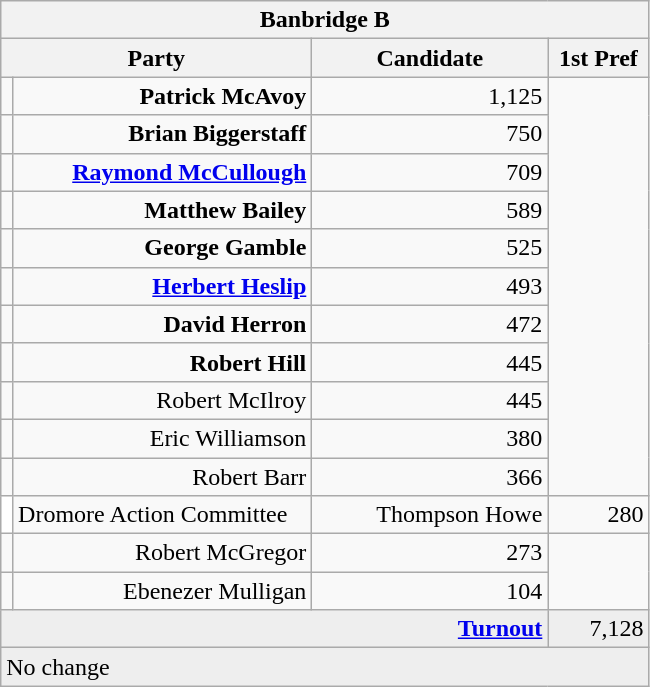<table class="wikitable">
<tr>
<th colspan="4" align="center">Banbridge B</th>
</tr>
<tr>
<th colspan="2" align="center" width=200>Party</th>
<th width=150>Candidate</th>
<th width=60>1st Pref</th>
</tr>
<tr>
<td></td>
<td align="right"><strong>Patrick McAvoy</strong></td>
<td align="right">1,125</td>
</tr>
<tr>
<td></td>
<td align="right"><strong>Brian Biggerstaff</strong></td>
<td align="right">750</td>
</tr>
<tr>
<td></td>
<td align="right"><strong><a href='#'>Raymond McCullough</a></strong></td>
<td align="right">709</td>
</tr>
<tr>
<td></td>
<td align="right"><strong>Matthew Bailey</strong></td>
<td align="right">589</td>
</tr>
<tr>
<td></td>
<td align="right"><strong>George Gamble</strong></td>
<td align="right">525</td>
</tr>
<tr>
<td></td>
<td align="right"><strong><a href='#'>Herbert Heslip</a></strong></td>
<td align="right">493</td>
</tr>
<tr>
<td></td>
<td align="right"><strong>David Herron</strong></td>
<td align="right">472</td>
</tr>
<tr>
<td></td>
<td align="right"><strong>Robert Hill</strong></td>
<td align="right">445</td>
</tr>
<tr>
<td></td>
<td align="right">Robert McIlroy</td>
<td align="right">445</td>
</tr>
<tr>
<td></td>
<td align="right">Eric Williamson</td>
<td align="right">380</td>
</tr>
<tr>
<td></td>
<td align="right">Robert Barr</td>
<td align="right">366</td>
</tr>
<tr>
<td style="background-color: #FFFFFF"></td>
<td>Dromore Action Committee</td>
<td align="right">Thompson Howe</td>
<td align="right">280</td>
</tr>
<tr>
<td></td>
<td align="right">Robert McGregor</td>
<td align="right">273</td>
</tr>
<tr>
<td></td>
<td align="right">Ebenezer Mulligan</td>
<td align="right">104</td>
</tr>
<tr bgcolor="EEEEEE">
<td colspan=3 align="right"><strong><a href='#'>Turnout</a></strong></td>
<td align="right">7,128</td>
</tr>
<tr>
<td colspan=4 bgcolor="EEEEEE">No change</td>
</tr>
</table>
